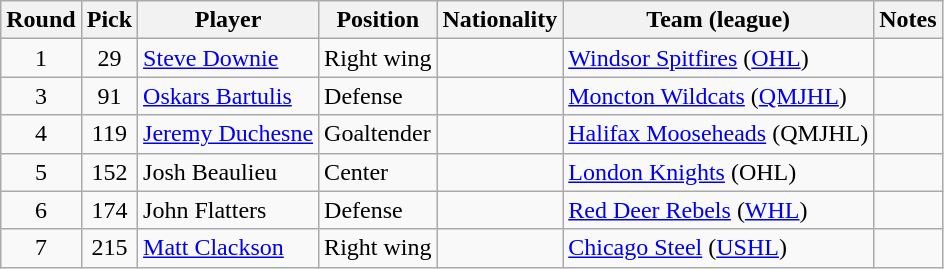<table class="wikitable">
<tr>
<th>Round</th>
<th>Pick</th>
<th>Player</th>
<th>Position</th>
<th>Nationality</th>
<th>Team (league)</th>
<th>Notes</th>
</tr>
<tr>
<td style="text-align:center">1</td>
<td style="text-align:center">29</td>
<td><a href='#'>Steve Downie</a></td>
<td>Right wing</td>
<td></td>
<td><a href='#'>Windsor Spitfires</a> (<a href='#'>OHL</a>)</td>
<td></td>
</tr>
<tr>
<td style="text-align:center">3</td>
<td style="text-align:center">91</td>
<td><a href='#'>Oskars Bartulis</a></td>
<td>Defense</td>
<td></td>
<td><a href='#'>Moncton Wildcats</a> (<a href='#'>QMJHL</a>)</td>
<td></td>
</tr>
<tr>
<td style="text-align:center">4</td>
<td style="text-align:center">119</td>
<td><a href='#'>Jeremy Duchesne</a></td>
<td>Goaltender</td>
<td></td>
<td><a href='#'>Halifax Mooseheads</a> (QMJHL)</td>
<td></td>
</tr>
<tr>
<td style="text-align:center">5</td>
<td style="text-align:center">152</td>
<td>Josh Beaulieu</td>
<td>Center</td>
<td></td>
<td><a href='#'>London Knights</a> (OHL)</td>
<td></td>
</tr>
<tr>
<td style="text-align:center">6</td>
<td style="text-align:center">174</td>
<td>John Flatters</td>
<td>Defense</td>
<td></td>
<td><a href='#'>Red Deer Rebels</a> (<a href='#'>WHL</a>)</td>
<td></td>
</tr>
<tr>
<td style="text-align:center">7</td>
<td style="text-align:center">215</td>
<td><a href='#'>Matt Clackson</a></td>
<td>Right wing</td>
<td></td>
<td><a href='#'>Chicago Steel</a> (<a href='#'>USHL</a>)</td>
<td></td>
</tr>
</table>
